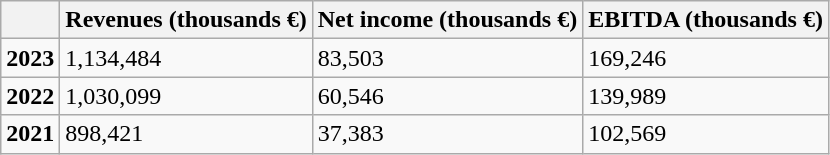<table class="wikitable" border="1">
<tr>
<th></th>
<th>Revenues (thousands €)</th>
<th>Net income (thousands €)</th>
<th>EBITDA (thousands €)</th>
</tr>
<tr>
<td><strong>2023</strong></td>
<td>1,134,484</td>
<td>83,503</td>
<td>169,246</td>
</tr>
<tr>
<td><strong>2022</strong></td>
<td>1,030,099</td>
<td>60,546</td>
<td>139,989</td>
</tr>
<tr>
<td><strong>2021</strong></td>
<td>898,421</td>
<td>37,383</td>
<td>102,569</td>
</tr>
</table>
